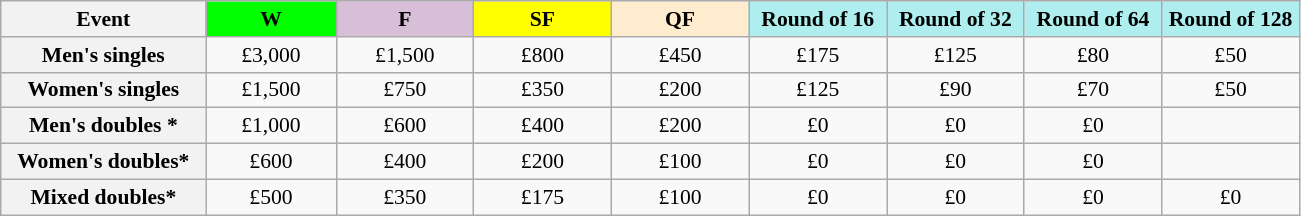<table class=wikitable style=font-size:90%;text-align:center>
<tr>
<th style="width:130px;">Event</th>
<th style="width:80px; background:lime;">W</th>
<th style="width:85px; background:thistle;">F</th>
<th style="width:85px; background:#ff0;">SF</th>
<th style="width:85px; background:#ffebcd;">QF</th>
<th style="width:85px; background:#afeeee;">Round of 16</th>
<th style="width:85px; background:#afeeee;">Round of 32</th>
<th style="width:85px; background:#afeeee;">Round of 64</th>
<th style="width:85px; background:#afeeee;">Round of 128</th>
</tr>
<tr>
<th>Men's singles</th>
<td>£3,000</td>
<td>£1,500</td>
<td>£800</td>
<td>£450</td>
<td>£175</td>
<td>£125</td>
<td>£80</td>
<td>£50</td>
</tr>
<tr>
<th>Women's singles</th>
<td>£1,500</td>
<td>£750</td>
<td>£350</td>
<td>£200</td>
<td>£125</td>
<td>£90</td>
<td>£70</td>
<td>£50</td>
</tr>
<tr>
<th>Men's doubles *</th>
<td>£1,000</td>
<td>£600</td>
<td>£400</td>
<td>£200</td>
<td>£0</td>
<td>£0</td>
<td>£0</td>
<td></td>
</tr>
<tr>
<th>Women's doubles*</th>
<td>£600</td>
<td>£400</td>
<td>£200</td>
<td>£100</td>
<td>£0</td>
<td>£0</td>
<td>£0</td>
<td></td>
</tr>
<tr>
<th>Mixed doubles*</th>
<td>£500</td>
<td>£350</td>
<td>£175</td>
<td>£100</td>
<td>£0</td>
<td>£0</td>
<td>£0</td>
<td>£0</td>
</tr>
</table>
